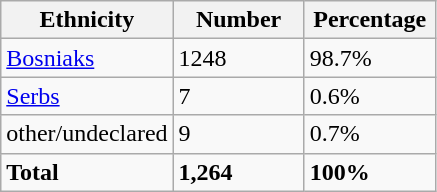<table class="wikitable">
<tr>
<th width="100px">Ethnicity</th>
<th width="80px">Number</th>
<th width="80px">Percentage</th>
</tr>
<tr>
<td><a href='#'>Bosniaks</a></td>
<td>1248</td>
<td>98.7%</td>
</tr>
<tr>
<td><a href='#'>Serbs</a></td>
<td>7</td>
<td>0.6%</td>
</tr>
<tr>
<td>other/undeclared</td>
<td>9</td>
<td>0.7%</td>
</tr>
<tr>
<td><strong>Total</strong></td>
<td><strong>1,264</strong></td>
<td><strong>100%</strong></td>
</tr>
</table>
